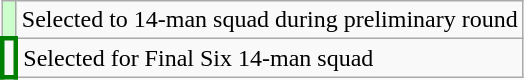<table class="wikitable">
<tr>
<td style="background: #ccffcc";></td>
<td>Selected to 14-man squad during preliminary round</td>
</tr>
<tr>
<td style="border:3px solid green";></td>
<td>Selected for Final Six 14-man squad</td>
</tr>
</table>
